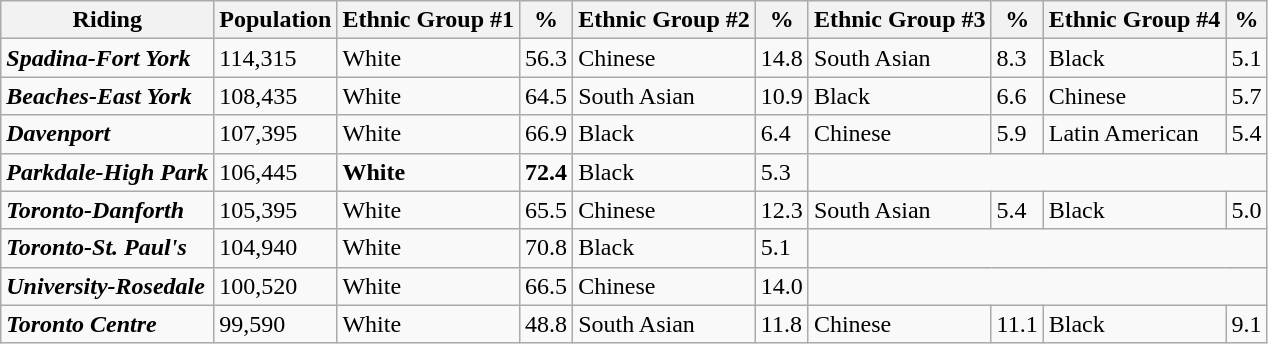<table class="wikitable sortable">
<tr>
<th>Riding</th>
<th>Population</th>
<th>Ethnic Group #1</th>
<th>%</th>
<th>Ethnic Group #2</th>
<th>%</th>
<th>Ethnic Group #3</th>
<th>%</th>
<th>Ethnic Group #4</th>
<th>%</th>
</tr>
<tr>
<td><strong><em>Spadina-Fort York</em></strong></td>
<td>114,315</td>
<td>White</td>
<td>56.3</td>
<td>Chinese</td>
<td>14.8</td>
<td>South Asian</td>
<td>8.3</td>
<td>Black</td>
<td>5.1</td>
</tr>
<tr>
<td><strong><em>Beaches-East York</em></strong></td>
<td>108,435</td>
<td>White</td>
<td>64.5</td>
<td>South Asian</td>
<td>10.9</td>
<td>Black</td>
<td>6.6</td>
<td>Chinese</td>
<td>5.7</td>
</tr>
<tr>
<td><strong><em>Davenport</em></strong></td>
<td>107,395</td>
<td>White</td>
<td>66.9</td>
<td>Black</td>
<td>6.4</td>
<td>Chinese</td>
<td>5.9</td>
<td>Latin American</td>
<td>5.4</td>
</tr>
<tr>
<td><strong><em>Parkdale-High Park</em></strong></td>
<td>106,445</td>
<td><strong>White</strong></td>
<td><strong>72.4</strong></td>
<td>Black</td>
<td>5.3</td>
<td colspan="4"></td>
</tr>
<tr>
<td><strong><em>Toronto-Danforth</em></strong></td>
<td>105,395</td>
<td>White</td>
<td>65.5</td>
<td>Chinese</td>
<td>12.3</td>
<td>South Asian</td>
<td>5.4</td>
<td>Black</td>
<td>5.0</td>
</tr>
<tr>
<td><strong><em>Toronto-St. Paul's</em></strong></td>
<td>104,940</td>
<td>White</td>
<td>70.8</td>
<td>Black</td>
<td>5.1</td>
<td colspan="4"></td>
</tr>
<tr>
<td><strong><em>University-Rosedale</em></strong></td>
<td>100,520</td>
<td>White</td>
<td>66.5</td>
<td>Chinese</td>
<td>14.0</td>
<td colspan="4"></td>
</tr>
<tr>
<td><strong><em>Toronto Centre</em></strong></td>
<td>99,590</td>
<td>White</td>
<td>48.8</td>
<td>South Asian</td>
<td>11.8</td>
<td>Chinese</td>
<td>11.1</td>
<td>Black</td>
<td>9.1</td>
</tr>
</table>
